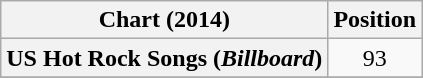<table class="wikitable plainrowheaders sortable">
<tr>
<th>Chart (2014)</th>
<th>Position</th>
</tr>
<tr>
<th scope="row">US Hot Rock Songs (<em>Billboard</em>)</th>
<td style="text-align:center;">93</td>
</tr>
<tr>
</tr>
</table>
